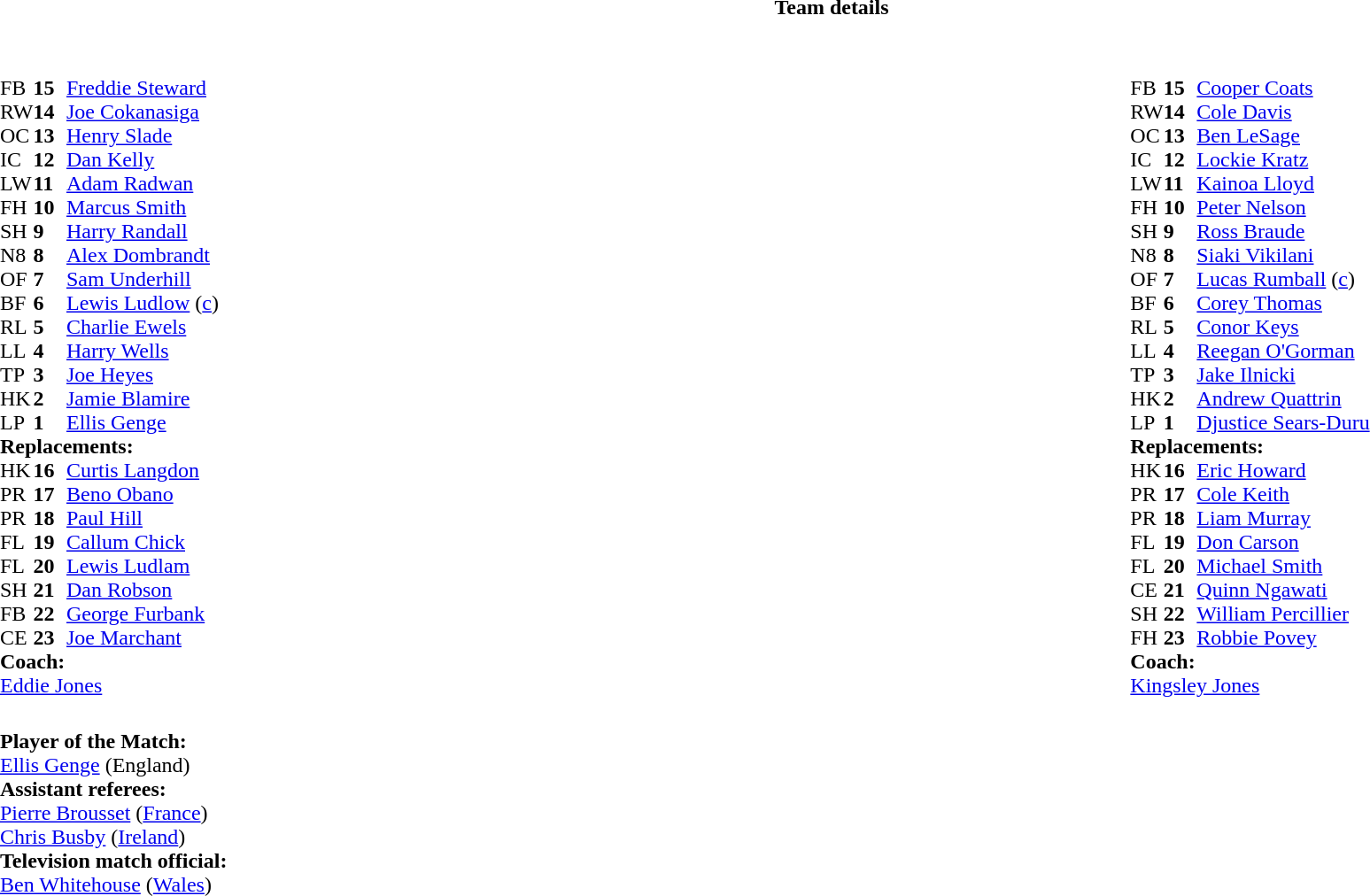<table border="0" style="width:100%;" class="collapsible collapsed">
<tr>
<th>Team details</th>
</tr>
<tr>
<td><br><table style="width:100%">
<tr>
<td style="vertical-align:top;width:50%"><br><table cellspacing="0" cellpadding="0">
<tr>
<th width="25"></th>
<th width="25"></th>
</tr>
<tr>
<td>FB</td>
<td><strong>15</strong></td>
<td><a href='#'>Freddie Steward</a></td>
</tr>
<tr>
<td>RW</td>
<td><strong>14</strong></td>
<td><a href='#'>Joe Cokanasiga</a></td>
<td></td>
<td></td>
</tr>
<tr>
<td>OC</td>
<td><strong>13</strong></td>
<td><a href='#'>Henry Slade</a></td>
</tr>
<tr>
<td>IC</td>
<td><strong>12</strong></td>
<td><a href='#'>Dan Kelly</a></td>
</tr>
<tr>
<td>LW</td>
<td><strong>11</strong></td>
<td><a href='#'>Adam Radwan</a></td>
</tr>
<tr>
<td>FH</td>
<td><strong>10</strong></td>
<td><a href='#'>Marcus Smith</a></td>
<td></td>
<td></td>
</tr>
<tr>
<td>SH</td>
<td><strong>9</strong></td>
<td><a href='#'>Harry Randall</a></td>
<td></td>
<td></td>
</tr>
<tr>
<td>N8</td>
<td><strong>8</strong></td>
<td><a href='#'>Alex Dombrandt</a></td>
</tr>
<tr>
<td>OF</td>
<td><strong>7</strong></td>
<td><a href='#'>Sam Underhill</a></td>
</tr>
<tr>
<td>BF</td>
<td><strong>6</strong></td>
<td><a href='#'>Lewis Ludlow</a> (<a href='#'>c</a>)</td>
<td></td>
<td></td>
</tr>
<tr>
<td>RL</td>
<td><strong>5</strong></td>
<td><a href='#'>Charlie Ewels</a></td>
</tr>
<tr>
<td>LL</td>
<td><strong>4</strong></td>
<td><a href='#'>Harry Wells</a></td>
<td></td>
<td></td>
</tr>
<tr>
<td>TP</td>
<td><strong>3</strong></td>
<td><a href='#'>Joe Heyes</a></td>
<td></td>
<td></td>
</tr>
<tr>
<td>HK</td>
<td><strong>2</strong></td>
<td><a href='#'>Jamie Blamire</a></td>
<td></td>
<td></td>
</tr>
<tr>
<td>LP</td>
<td><strong>1</strong></td>
<td><a href='#'>Ellis Genge</a></td>
<td></td>
<td></td>
</tr>
<tr>
<td colspan=3><strong>Replacements:</strong></td>
</tr>
<tr>
<td>HK</td>
<td><strong>16</strong></td>
<td><a href='#'>Curtis Langdon</a></td>
<td></td>
<td></td>
</tr>
<tr>
<td>PR</td>
<td><strong>17</strong></td>
<td><a href='#'>Beno Obano</a></td>
<td></td>
<td></td>
</tr>
<tr>
<td>PR</td>
<td><strong>18</strong></td>
<td><a href='#'>Paul Hill</a></td>
<td></td>
<td></td>
</tr>
<tr>
<td>FL</td>
<td><strong>19</strong></td>
<td><a href='#'>Callum Chick</a></td>
<td></td>
<td></td>
</tr>
<tr>
<td>FL</td>
<td><strong>20</strong></td>
<td><a href='#'>Lewis Ludlam</a></td>
<td></td>
<td></td>
</tr>
<tr>
<td>SH</td>
<td><strong>21</strong></td>
<td><a href='#'>Dan Robson</a></td>
<td></td>
<td></td>
</tr>
<tr>
<td>FB</td>
<td><strong>22</strong></td>
<td><a href='#'>George Furbank</a></td>
<td></td>
<td></td>
</tr>
<tr>
<td>CE</td>
<td><strong>23</strong></td>
<td><a href='#'>Joe Marchant</a></td>
<td></td>
<td></td>
</tr>
<tr>
<td colspan=3><strong>Coach:</strong></td>
</tr>
<tr>
<td colspan="4"> <a href='#'>Eddie Jones</a></td>
</tr>
</table>
</td>
<td valign=top></td>
<td style="vertical-align:top;width:50%"><br><table cellspacing="0" cellpadding="0" style="margin:auto">
<tr>
<th width="25"></th>
<th width="25"></th>
</tr>
<tr>
<td>FB</td>
<td><strong>15</strong></td>
<td><a href='#'>Cooper Coats</a></td>
</tr>
<tr>
<td>RW</td>
<td><strong>14</strong></td>
<td><a href='#'>Cole Davis</a></td>
</tr>
<tr>
<td>OC</td>
<td><strong>13</strong></td>
<td><a href='#'>Ben LeSage</a></td>
<td></td>
<td colspnan=2></td>
</tr>
<tr>
<td>IC</td>
<td><strong>12</strong></td>
<td><a href='#'>Lockie Kratz</a></td>
<td></td>
<td></td>
<td></td>
</tr>
<tr>
<td>LW</td>
<td><strong>11</strong></td>
<td><a href='#'>Kainoa Lloyd</a></td>
</tr>
<tr>
<td>FH</td>
<td><strong>10</strong></td>
<td><a href='#'>Peter Nelson</a></td>
<td></td>
<td></td>
</tr>
<tr>
<td>SH</td>
<td><strong>9</strong></td>
<td><a href='#'>Ross Braude</a></td>
<td></td>
<td></td>
</tr>
<tr>
<td>N8</td>
<td><strong>8</strong></td>
<td><a href='#'>Siaki Vikilani</a></td>
<td></td>
<td></td>
<td></td>
</tr>
<tr>
<td>OF</td>
<td><strong>7</strong></td>
<td><a href='#'>Lucas Rumball</a> (<a href='#'>c</a>)</td>
</tr>
<tr>
<td>BF</td>
<td><strong>6</strong></td>
<td><a href='#'>Corey Thomas</a></td>
</tr>
<tr>
<td>RL</td>
<td><strong>5</strong></td>
<td><a href='#'>Conor Keys</a></td>
<td></td>
<td colspan=2></td>
</tr>
<tr>
<td>LL</td>
<td><strong>4</strong></td>
<td><a href='#'>Reegan O'Gorman</a></td>
<td></td>
<td></td>
</tr>
<tr>
<td>TP</td>
<td><strong>3</strong></td>
<td><a href='#'>Jake Ilnicki</a></td>
<td></td>
<td></td>
</tr>
<tr>
<td>HK</td>
<td><strong>2</strong></td>
<td><a href='#'>Andrew Quattrin</a></td>
<td></td>
<td></td>
</tr>
<tr>
<td>LP</td>
<td><strong>1</strong></td>
<td><a href='#'>Djustice Sears-Duru</a></td>
<td></td>
<td></td>
</tr>
<tr>
<td colspan=3><strong>Replacements:</strong></td>
</tr>
<tr>
<td>HK</td>
<td><strong>16</strong></td>
<td><a href='#'>Eric Howard</a></td>
<td></td>
<td></td>
</tr>
<tr>
<td>PR</td>
<td><strong>17</strong></td>
<td><a href='#'>Cole Keith</a></td>
<td></td>
<td></td>
</tr>
<tr>
<td>PR</td>
<td><strong>18</strong></td>
<td><a href='#'>Liam Murray</a></td>
<td></td>
<td></td>
</tr>
<tr>
<td>FL</td>
<td><strong>19</strong></td>
<td><a href='#'>Don Carson</a></td>
<td></td>
<td></td>
</tr>
<tr>
<td>FL</td>
<td><strong>20</strong></td>
<td><a href='#'>Michael Smith</a></td>
<td></td>
<td></td>
</tr>
<tr>
<td>CE</td>
<td><strong>21</strong></td>
<td><a href='#'>Quinn Ngawati</a></td>
<td></td>
<td></td>
</tr>
<tr>
<td>SH</td>
<td><strong>22</strong></td>
<td><a href='#'>William Percillier</a></td>
<td></td>
<td></td>
</tr>
<tr>
<td>FH</td>
<td><strong>23</strong></td>
<td><a href='#'>Robbie Povey</a></td>
<td></td>
<td></td>
</tr>
<tr>
<td colspan=3><strong>Coach:</strong></td>
</tr>
<tr>
<td colspan="4"> <a href='#'>Kingsley Jones</a></td>
</tr>
</table>
</td>
</tr>
</table>
<table style="width:100%">
<tr>
<td><br><strong>Player of the Match:</strong>
<br><a href='#'>Ellis Genge</a> (England)<br><strong>Assistant referees:</strong>
<br><a href='#'>Pierre Brousset</a> (<a href='#'>France</a>)
<br><a href='#'>Chris Busby</a> (<a href='#'>Ireland</a>)
<br><strong>Television match official:</strong>
<br><a href='#'>Ben Whitehouse</a> (<a href='#'>Wales</a>)</td>
</tr>
</table>
</td>
</tr>
</table>
